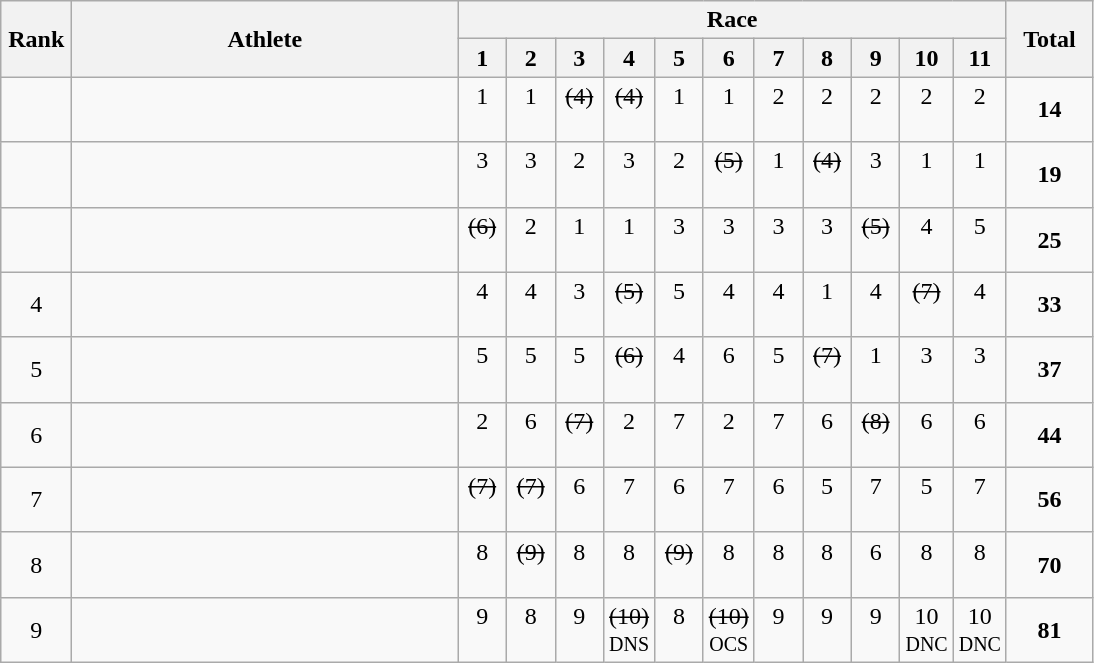<table | class="wikitable" style="text-align:center">
<tr>
<th rowspan="2" width=40>Rank</th>
<th rowspan="2" width=250>Athlete</th>
<th colspan="11">Race</th>
<th rowspan="2" width=50>Total</th>
</tr>
<tr>
<th width=25>1</th>
<th width=25>2</th>
<th width=25>3</th>
<th width=25>4</th>
<th width=25>5</th>
<th width=25>6</th>
<th width=25>7</th>
<th width=25>8</th>
<th width=25>9</th>
<th width=25>10</th>
<th width=25>11</th>
</tr>
<tr>
<td></td>
<td align=left></td>
<td>1<br> </td>
<td>1<br> </td>
<td><s>(4)</s><br> </td>
<td><s>(4)</s><br> </td>
<td>1<br> </td>
<td>1<br> </td>
<td>2<br> </td>
<td>2<br> </td>
<td>2<br> </td>
<td>2<br> </td>
<td>2<br> </td>
<td><strong>14</strong></td>
</tr>
<tr>
<td></td>
<td align=left></td>
<td>3<br> </td>
<td>3<br> </td>
<td>2<br> </td>
<td>3<br> </td>
<td>2<br> </td>
<td><s>(5)</s><br> </td>
<td>1<br> </td>
<td><s>(4)</s><br> </td>
<td>3<br> </td>
<td>1<br> </td>
<td>1<br> </td>
<td><strong>19</strong></td>
</tr>
<tr>
<td></td>
<td align=left></td>
<td><s>(6)</s><br> </td>
<td>2<br> </td>
<td>1<br> </td>
<td>1<br> </td>
<td>3<br> </td>
<td>3<br> </td>
<td>3<br> </td>
<td>3<br> </td>
<td><s>(5)</s><br> </td>
<td>4<br> </td>
<td>5<br> </td>
<td><strong>25</strong></td>
</tr>
<tr>
<td>4</td>
<td align=left></td>
<td>4<br> </td>
<td>4<br> </td>
<td>3<br> </td>
<td><s>(5)</s><br> </td>
<td>5<br> </td>
<td>4<br> </td>
<td>4<br> </td>
<td>1<br> </td>
<td>4<br> </td>
<td><s>(7)</s><br> </td>
<td>4<br> </td>
<td><strong>33</strong></td>
</tr>
<tr>
<td>5</td>
<td align=left></td>
<td>5<br> </td>
<td>5<br> </td>
<td>5<br> </td>
<td><s>(6)</s><br> </td>
<td>4<br> </td>
<td>6<br> </td>
<td>5<br> </td>
<td><s>(7)</s><br> </td>
<td>1<br> </td>
<td>3<br> </td>
<td>3<br> </td>
<td><strong>37</strong></td>
</tr>
<tr>
<td>6</td>
<td align=left></td>
<td>2<br> </td>
<td>6<br> </td>
<td><s>(7)</s><br> </td>
<td>2<br> </td>
<td>7<br> </td>
<td>2<br> </td>
<td>7<br> </td>
<td>6<br> </td>
<td><s>(8)</s><br> </td>
<td>6<br> </td>
<td>6<br> </td>
<td><strong>44</strong></td>
</tr>
<tr>
<td>7</td>
<td align=left></td>
<td><s>(7)</s><br> </td>
<td><s>(7)</s><br> </td>
<td>6<br> </td>
<td>7<br> </td>
<td>6<br> </td>
<td>7<br> </td>
<td>6<br> </td>
<td>5<br> </td>
<td>7<br> </td>
<td>5<br> </td>
<td>7<br> </td>
<td><strong>56</strong></td>
</tr>
<tr>
<td>8</td>
<td align=left></td>
<td>8<br> </td>
<td><s>(9)</s><br> </td>
<td>8<br> </td>
<td>8<br> </td>
<td><s>(9)</s><br> </td>
<td>8<br> </td>
<td>8<br> </td>
<td>8<br> </td>
<td>6<br> </td>
<td>8<br> </td>
<td>8<br> </td>
<td><strong>70</strong></td>
</tr>
<tr>
<td>9</td>
<td align=left></td>
<td>9<br> </td>
<td>8<br> </td>
<td>9<br> </td>
<td><s>(10)</s><br><small>DNS</small></td>
<td>8<br> </td>
<td><s>(10)</s><br><small>OCS</small></td>
<td>9<br> </td>
<td>9<br> </td>
<td>9<br> </td>
<td>10<br><small>DNC</small></td>
<td>10<br><small>DNC</small></td>
<td><strong>81</strong></td>
</tr>
</table>
